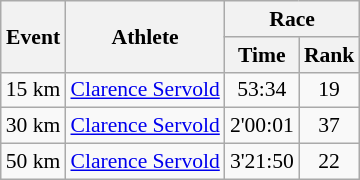<table class="wikitable" border="1" style="font-size:90%">
<tr>
<th rowspan=2>Event</th>
<th rowspan=2>Athlete</th>
<th colspan=2>Race</th>
</tr>
<tr>
<th>Time</th>
<th>Rank</th>
</tr>
<tr>
<td>15 km</td>
<td><a href='#'>Clarence Servold</a></td>
<td align=center>53:34</td>
<td align=center>19</td>
</tr>
<tr>
<td>30 km</td>
<td><a href='#'>Clarence Servold</a></td>
<td align=center>2'00:01</td>
<td align=center>37</td>
</tr>
<tr>
<td>50 km</td>
<td><a href='#'>Clarence Servold</a></td>
<td align=center>3'21:50</td>
<td align=center>22</td>
</tr>
</table>
